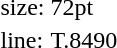<table style="margin-left:40px;">
<tr>
<td>size:</td>
<td>72pt</td>
</tr>
<tr>
<td>line:</td>
<td>T.8490</td>
</tr>
</table>
